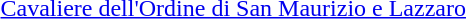<table>
<tr>
<td rowspan=2 style="width:60px; vertical-align:top;"></td>
<td><a href='#'>Cavaliere dell'Ordine di San Maurizio e Lazzaro</a></td>
</tr>
<tr>
<td></td>
</tr>
</table>
